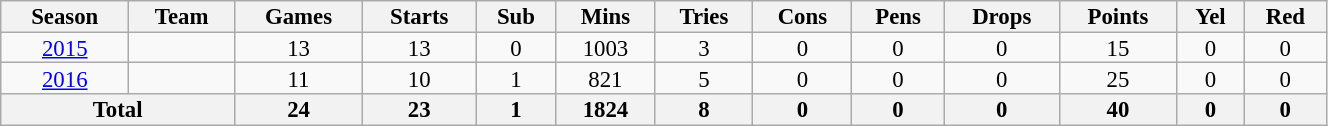<table class="wikitable" style="text-align:center; line-height:90%; font-size:95%; width:70%;">
<tr>
<th>Season</th>
<th>Team</th>
<th>Games</th>
<th>Starts</th>
<th>Sub</th>
<th>Mins</th>
<th>Tries</th>
<th>Cons</th>
<th>Pens</th>
<th>Drops</th>
<th>Points</th>
<th>Yel</th>
<th>Red</th>
</tr>
<tr>
<td><a href='#'>2015</a></td>
<td></td>
<td>13</td>
<td>13</td>
<td>0</td>
<td>1003</td>
<td>3</td>
<td>0</td>
<td>0</td>
<td>0</td>
<td>15</td>
<td>0</td>
<td>0</td>
</tr>
<tr>
<td><a href='#'>2016</a></td>
<td></td>
<td>11</td>
<td>10</td>
<td>1</td>
<td>821</td>
<td>5</td>
<td>0</td>
<td>0</td>
<td>0</td>
<td>25</td>
<td>0</td>
<td>0</td>
</tr>
<tr>
<th colspan="2">Total</th>
<th>24</th>
<th>23</th>
<th>1</th>
<th>1824</th>
<th>8</th>
<th>0</th>
<th>0</th>
<th>0</th>
<th>40</th>
<th>0</th>
<th>0</th>
</tr>
</table>
